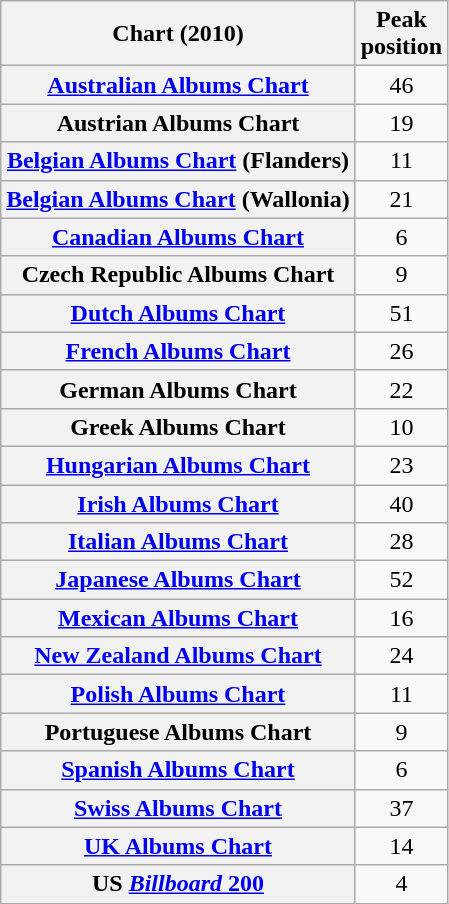<table class="wikitable sortable plainrowheaders">
<tr>
<th scope="col">Chart (2010)</th>
<th scope="col">Peak<br>position</th>
</tr>
<tr>
<th scope="row"><a href='#'>Australian Albums Chart</a></th>
<td style="text-align:center;">46</td>
</tr>
<tr>
<th scope="row">Austrian Albums Chart</th>
<td style="text-align:center;">19</td>
</tr>
<tr>
<th scope="row"><a href='#'>Belgian Albums Chart</a> (Flanders)</th>
<td style="text-align:center;">11</td>
</tr>
<tr>
<th scope="row"><a href='#'>Belgian Albums Chart</a> (Wallonia)</th>
<td style="text-align:center;">21</td>
</tr>
<tr>
<th scope="row"><a href='#'>Canadian Albums Chart</a></th>
<td style="text-align:center;">6</td>
</tr>
<tr>
<th scope="row">Czech Republic Albums Chart</th>
<td style="text-align:center;">9</td>
</tr>
<tr>
<th scope="row"><a href='#'>Dutch Albums Chart</a></th>
<td style="text-align:center;">51</td>
</tr>
<tr>
<th scope="row"><a href='#'>French Albums Chart</a></th>
<td style="text-align:center;">26</td>
</tr>
<tr>
<th scope="row">German Albums Chart</th>
<td style="text-align:center;">22</td>
</tr>
<tr>
<th scope="row">Greek Albums Chart</th>
<td style="text-align:center;">10</td>
</tr>
<tr>
<th scope="row"><a href='#'>Hungarian Albums Chart</a></th>
<td style="text-align:center;">23</td>
</tr>
<tr>
<th scope="row"><a href='#'>Irish Albums Chart</a></th>
<td style="text-align:center;">40</td>
</tr>
<tr>
<th scope="row"><a href='#'>Italian Albums Chart</a></th>
<td style="text-align:center;">28</td>
</tr>
<tr>
<th scope="row"><a href='#'>Japanese Albums Chart</a></th>
<td style="text-align:center;">52</td>
</tr>
<tr>
<th scope="row"><a href='#'>Mexican Albums Chart</a></th>
<td style="text-align:center;">16</td>
</tr>
<tr>
<th scope="row"><a href='#'>New Zealand Albums Chart</a></th>
<td style="text-align:center;">24</td>
</tr>
<tr>
<th scope="row"><a href='#'>Polish Albums Chart</a></th>
<td style="text-align:center;">11</td>
</tr>
<tr>
<th scope="row">Portuguese Albums Chart</th>
<td style="text-align:center;">9</td>
</tr>
<tr>
<th scope="row"><a href='#'>Spanish Albums Chart</a></th>
<td style="text-align:center;">6</td>
</tr>
<tr>
<th scope="row"><a href='#'>Swiss Albums Chart</a></th>
<td style="text-align:center;">37</td>
</tr>
<tr>
<th scope="row"><a href='#'>UK Albums Chart</a></th>
<td style="text-align:center;">14</td>
</tr>
<tr>
<th scope="row">US <a href='#'><em>Billboard</em> 200</a></th>
<td style="text-align:center;">4</td>
</tr>
</table>
